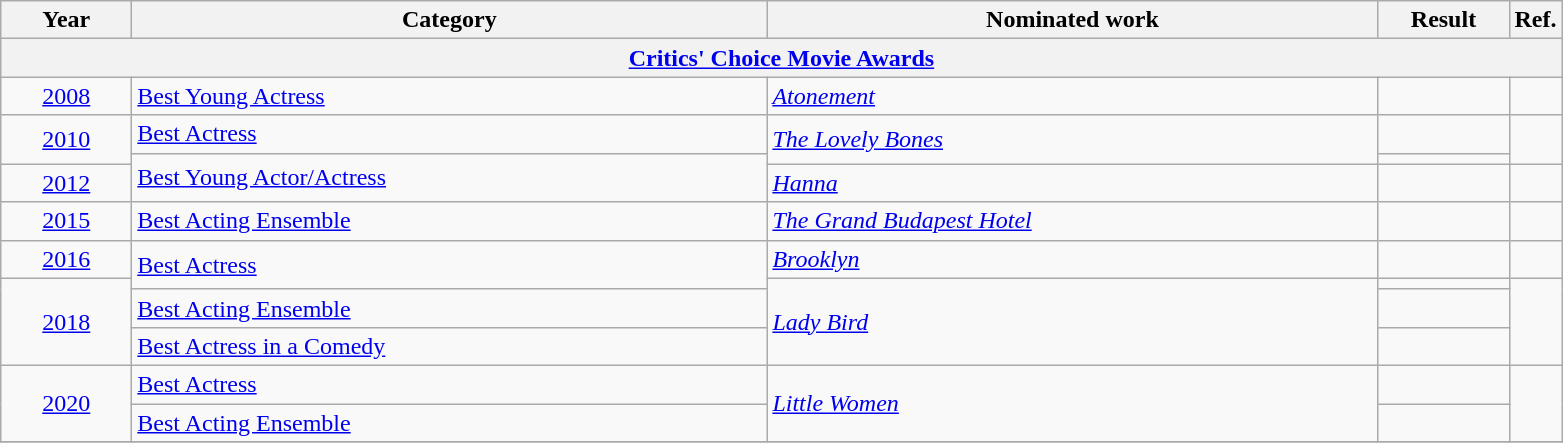<table class=wikitable>
<tr>
<th scope="col" style="width:5em;">Year</th>
<th scope="col" style="width:26em;">Category</th>
<th scope="col" style="width:25em;">Nominated work</th>
<th scope="col" style="width:5em;">Result</th>
<th>Ref.</th>
</tr>
<tr>
<th colspan="6"><a href='#'>Critics' Choice Movie Awards</a></th>
</tr>
<tr>
<td align="center"><a href='#'>2008</a></td>
<td><a href='#'>Best Young Actress</a></td>
<td><em><a href='#'>Atonement</a></em></td>
<td></td>
<td align="center"></td>
</tr>
<tr>
<td align="center", rowspan="2"><a href='#'>2010</a></td>
<td><a href='#'>Best Actress</a></td>
<td rowspan="2"><em><a href='#'>The Lovely Bones</a></em></td>
<td></td>
<td rowspan="2" align="center"></td>
</tr>
<tr>
<td rowspan="2"><a href='#'>Best Young Actor/Actress</a></td>
<td></td>
</tr>
<tr>
<td align="center"><a href='#'>2012</a></td>
<td><em><a href='#'>Hanna</a></em></td>
<td></td>
<td align="center"></td>
</tr>
<tr>
<td align="center"><a href='#'>2015</a></td>
<td><a href='#'>Best Acting Ensemble</a></td>
<td><em><a href='#'>The Grand Budapest Hotel</a></em></td>
<td></td>
<td align="center"></td>
</tr>
<tr>
<td align="center"><a href='#'>2016</a></td>
<td rowspan="2"><a href='#'>Best Actress</a></td>
<td><em><a href='#'>Brooklyn</a></em></td>
<td></td>
<td align="center"></td>
</tr>
<tr>
<td align="center", rowspan="3"><a href='#'>2018</a></td>
<td rowspan="3"><em><a href='#'>Lady Bird</a></em></td>
<td></td>
<td rowspan="3" align="center"></td>
</tr>
<tr>
<td><a href='#'>Best Acting Ensemble</a></td>
<td></td>
</tr>
<tr>
<td><a href='#'>Best Actress in a Comedy</a></td>
<td></td>
</tr>
<tr>
<td align="center", rowspan="2"><a href='#'>2020</a></td>
<td><a href='#'>Best Actress</a></td>
<td rowspan="2"><em><a href='#'>Little Women</a></em></td>
<td></td>
<td rowspan=2 align="center"></td>
</tr>
<tr>
<td><a href='#'>Best Acting Ensemble</a></td>
<td></td>
</tr>
<tr>
</tr>
</table>
